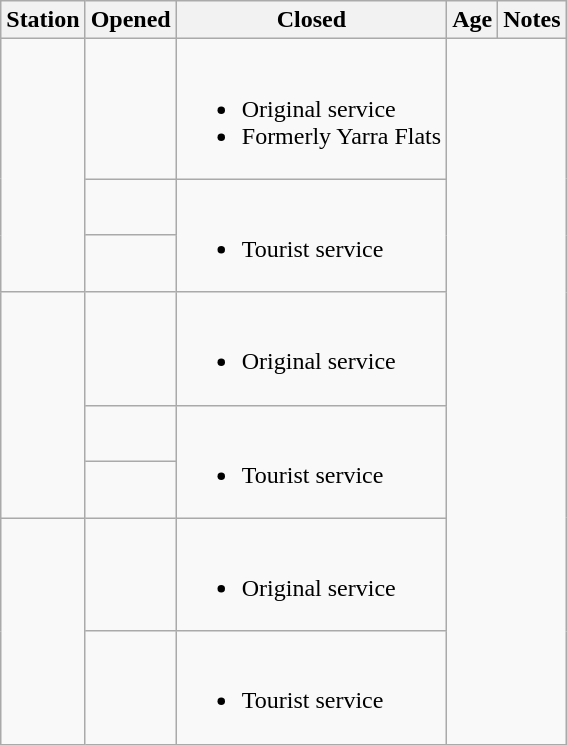<table class="wikitable sortable">
<tr>
<th>Station</th>
<th>Opened</th>
<th>Closed</th>
<th>Age</th>
<th scope=col class=unsortable>Notes</th>
</tr>
<tr>
<td rowspan="3"></td>
<td></td>
<td><br><ul><li>Original service</li><li>Formerly Yarra Flats</li></ul></td>
</tr>
<tr>
<td></td>
<td rowspan="2"><br><ul><li>Tourist service</li></ul></td>
</tr>
<tr>
<td></td>
</tr>
<tr>
<td rowspan="3"></td>
<td></td>
<td><br><ul><li>Original service</li></ul></td>
</tr>
<tr>
<td></td>
<td rowspan="2"><br><ul><li>Tourist service</li></ul></td>
</tr>
<tr>
<td></td>
</tr>
<tr>
<td rowspan="2"></td>
<td></td>
<td><br><ul><li>Original service</li></ul></td>
</tr>
<tr>
<td></td>
<td><br><ul><li>Tourist service</li></ul></td>
</tr>
</table>
